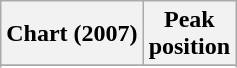<table class="wikitable sortable plainrowheaders" style="text-align:center">
<tr>
<th scope="col">Chart (2007)</th>
<th scope="col">Peak<br>position</th>
</tr>
<tr>
</tr>
<tr>
</tr>
</table>
